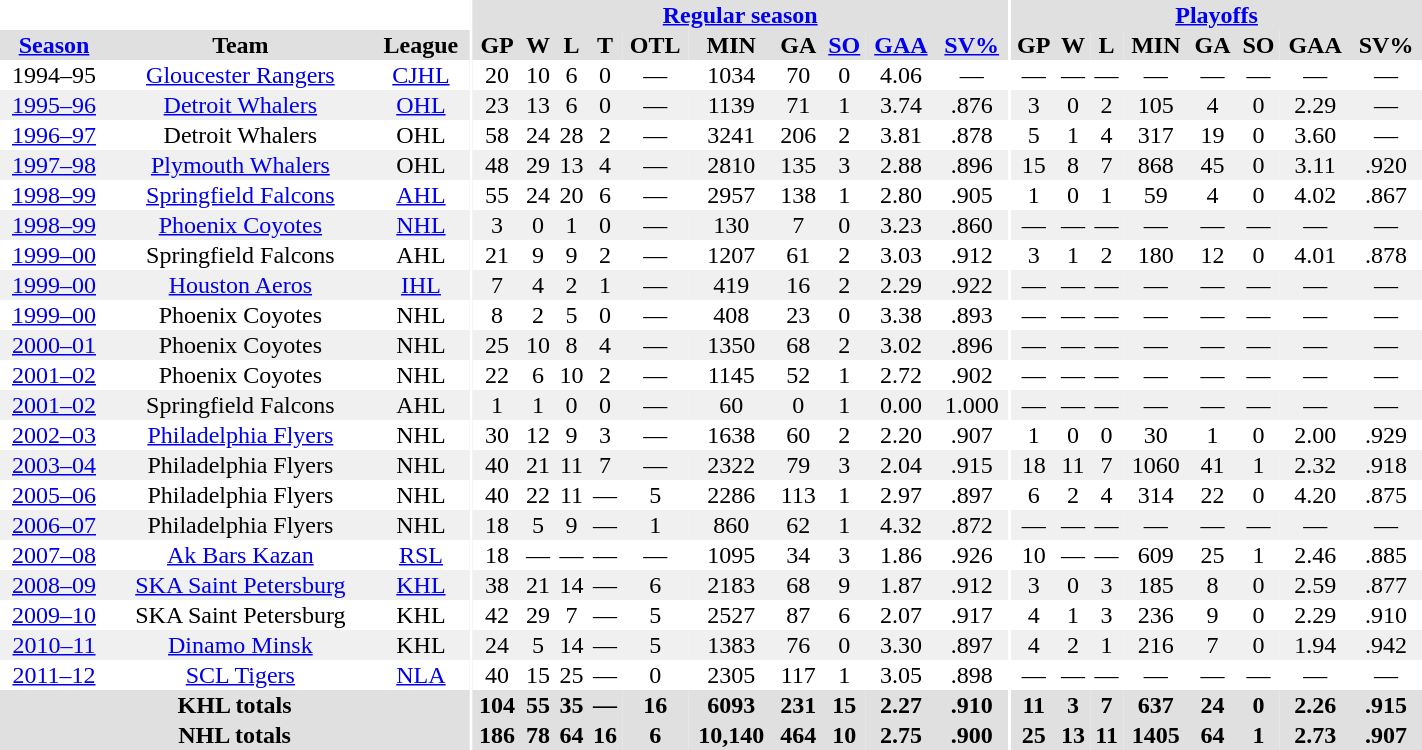<table border="0" cellpadding="1" cellspacing="0" style="width:75%; text-align:center;">
<tr bgcolor="#e0e0e0">
<th colspan="3" bgcolor="#ffffff"></th>
<th rowspan="99" bgcolor="#ffffff"></th>
<th colspan="10" bgcolor="#e0e0e0"><a href='#'>Regular season</a></th>
<th rowspan="99" bgcolor="#ffffff"></th>
<th colspan="8" bgcolor="#e0e0e0"><a href='#'>Playoffs</a></th>
</tr>
<tr bgcolor="#e0e0e0">
<th><a href='#'>Season</a></th>
<th>Team</th>
<th>League</th>
<th>GP</th>
<th>W</th>
<th>L</th>
<th>T</th>
<th>OTL</th>
<th>MIN</th>
<th>GA</th>
<th><a href='#'>SO</a></th>
<th><a href='#'>GAA</a></th>
<th><a href='#'>SV%</a></th>
<th>GP</th>
<th>W</th>
<th>L</th>
<th>MIN</th>
<th>GA</th>
<th>SO</th>
<th>GAA</th>
<th>SV%</th>
</tr>
<tr>
<td>1994–95</td>
<td><a href='#'>Gloucester Rangers</a></td>
<td><a href='#'>CJHL</a></td>
<td>20</td>
<td>10</td>
<td>6</td>
<td>0</td>
<td>—</td>
<td>1034</td>
<td>70</td>
<td>0</td>
<td>4.06</td>
<td>—</td>
<td>—</td>
<td>—</td>
<td>—</td>
<td>—</td>
<td>—</td>
<td>—</td>
<td>—</td>
<td>—</td>
</tr>
<tr bgcolor="#f0f0f0">
<td><a href='#'>1995–96</a></td>
<td><a href='#'>Detroit Whalers</a></td>
<td><a href='#'>OHL</a></td>
<td>23</td>
<td>13</td>
<td>6</td>
<td>0</td>
<td>—</td>
<td>1139</td>
<td>71</td>
<td>1</td>
<td>3.74</td>
<td>.876</td>
<td>3</td>
<td>0</td>
<td>2</td>
<td>105</td>
<td>4</td>
<td>0</td>
<td>2.29</td>
<td>—</td>
</tr>
<tr>
<td><a href='#'>1996–97</a></td>
<td>Detroit Whalers</td>
<td>OHL</td>
<td>58</td>
<td>24</td>
<td>28</td>
<td>2</td>
<td>—</td>
<td>3241</td>
<td>206</td>
<td>2</td>
<td>3.81</td>
<td>.878</td>
<td>5</td>
<td>1</td>
<td>4</td>
<td>317</td>
<td>19</td>
<td>0</td>
<td>3.60</td>
<td>—</td>
</tr>
<tr bgcolor="#f0f0f0">
<td><a href='#'>1997–98</a></td>
<td><a href='#'>Plymouth Whalers</a></td>
<td>OHL</td>
<td>48</td>
<td>29</td>
<td>13</td>
<td>4</td>
<td>—</td>
<td>2810</td>
<td>135</td>
<td>3</td>
<td>2.88</td>
<td>.896</td>
<td>15</td>
<td>8</td>
<td>7</td>
<td>868</td>
<td>45</td>
<td>0</td>
<td>3.11</td>
<td>.920</td>
</tr>
<tr>
<td><a href='#'>1998–99</a></td>
<td><a href='#'>Springfield Falcons</a></td>
<td><a href='#'>AHL</a></td>
<td>55</td>
<td>24</td>
<td>20</td>
<td>6</td>
<td>—</td>
<td>2957</td>
<td>138</td>
<td>1</td>
<td>2.80</td>
<td>.905</td>
<td>1</td>
<td>0</td>
<td>1</td>
<td>59</td>
<td>4</td>
<td>0</td>
<td>4.02</td>
<td>.867</td>
</tr>
<tr bgcolor="#f0f0f0">
<td><a href='#'>1998–99</a></td>
<td><a href='#'>Phoenix Coyotes</a></td>
<td><a href='#'>NHL</a></td>
<td>3</td>
<td>0</td>
<td>1</td>
<td>0</td>
<td>—</td>
<td>130</td>
<td>7</td>
<td>0</td>
<td>3.23</td>
<td>.860</td>
<td>—</td>
<td>—</td>
<td>—</td>
<td>—</td>
<td>—</td>
<td>—</td>
<td>—</td>
<td>—</td>
</tr>
<tr>
<td><a href='#'>1999–00</a></td>
<td>Springfield Falcons</td>
<td>AHL</td>
<td>21</td>
<td>9</td>
<td>9</td>
<td>2</td>
<td>—</td>
<td>1207</td>
<td>61</td>
<td>2</td>
<td>3.03</td>
<td>.912</td>
<td>3</td>
<td>1</td>
<td>2</td>
<td>180</td>
<td>12</td>
<td>0</td>
<td>4.01</td>
<td>.878</td>
</tr>
<tr bgcolor="#f0f0f0">
<td><a href='#'>1999–00</a></td>
<td><a href='#'>Houston Aeros</a></td>
<td><a href='#'>IHL</a></td>
<td>7</td>
<td>4</td>
<td>2</td>
<td>1</td>
<td>—</td>
<td>419</td>
<td>16</td>
<td>2</td>
<td>2.29</td>
<td>.922</td>
<td>—</td>
<td>—</td>
<td>—</td>
<td>—</td>
<td>—</td>
<td>—</td>
<td>—</td>
<td>—</td>
</tr>
<tr>
<td><a href='#'>1999–00</a></td>
<td>Phoenix Coyotes</td>
<td>NHL</td>
<td>8</td>
<td>2</td>
<td>5</td>
<td>0</td>
<td>—</td>
<td>408</td>
<td>23</td>
<td>0</td>
<td>3.38</td>
<td>.893</td>
<td>—</td>
<td>—</td>
<td>—</td>
<td>—</td>
<td>—</td>
<td>—</td>
<td>—</td>
<td>—</td>
</tr>
<tr bgcolor="#f0f0f0">
<td><a href='#'>2000–01</a></td>
<td>Phoenix Coyotes</td>
<td>NHL</td>
<td>25</td>
<td>10</td>
<td>8</td>
<td>4</td>
<td>—</td>
<td>1350</td>
<td>68</td>
<td>2</td>
<td>3.02</td>
<td>.896</td>
<td>—</td>
<td>—</td>
<td>—</td>
<td>—</td>
<td>—</td>
<td>—</td>
<td>—</td>
<td>—</td>
</tr>
<tr>
<td><a href='#'>2001–02</a></td>
<td>Phoenix Coyotes</td>
<td>NHL</td>
<td>22</td>
<td>6</td>
<td>10</td>
<td>2</td>
<td>—</td>
<td>1145</td>
<td>52</td>
<td>1</td>
<td>2.72</td>
<td>.902</td>
<td>—</td>
<td>—</td>
<td>—</td>
<td>—</td>
<td>—</td>
<td>—</td>
<td>—</td>
<td>—</td>
</tr>
<tr bgcolor="#f0f0f0">
<td><a href='#'>2001–02</a></td>
<td>Springfield Falcons</td>
<td>AHL</td>
<td>1</td>
<td>1</td>
<td>0</td>
<td>0</td>
<td>—</td>
<td>60</td>
<td>0</td>
<td>1</td>
<td>0.00</td>
<td>1.000</td>
<td>—</td>
<td>—</td>
<td>—</td>
<td>—</td>
<td>—</td>
<td>—</td>
<td>—</td>
<td>—</td>
</tr>
<tr>
<td><a href='#'>2002–03</a></td>
<td><a href='#'>Philadelphia Flyers</a></td>
<td>NHL</td>
<td>30</td>
<td>12</td>
<td>9</td>
<td>3</td>
<td>—</td>
<td>1638</td>
<td>60</td>
<td>2</td>
<td>2.20</td>
<td>.907</td>
<td>1</td>
<td>0</td>
<td>0</td>
<td>30</td>
<td>1</td>
<td>0</td>
<td>2.00</td>
<td>.929</td>
</tr>
<tr bgcolor="#f0f0f0">
<td><a href='#'>2003–04</a></td>
<td>Philadelphia Flyers</td>
<td>NHL</td>
<td>40</td>
<td>21</td>
<td>11</td>
<td>7</td>
<td>—</td>
<td>2322</td>
<td>79</td>
<td>3</td>
<td>2.04</td>
<td>.915</td>
<td>18</td>
<td>11</td>
<td>7</td>
<td>1060</td>
<td>41</td>
<td>1</td>
<td>2.32</td>
<td>.918</td>
</tr>
<tr>
<td><a href='#'>2005–06</a></td>
<td>Philadelphia Flyers</td>
<td>NHL</td>
<td>40</td>
<td>22</td>
<td>11</td>
<td>—</td>
<td>5</td>
<td>2286</td>
<td>113</td>
<td>1</td>
<td>2.97</td>
<td>.897</td>
<td>6</td>
<td>2</td>
<td>4</td>
<td>314</td>
<td>22</td>
<td>0</td>
<td>4.20</td>
<td>.875</td>
</tr>
<tr bgcolor="#f0f0f0">
<td><a href='#'>2006–07</a></td>
<td>Philadelphia Flyers</td>
<td>NHL</td>
<td>18</td>
<td>5</td>
<td>9</td>
<td>—</td>
<td>1</td>
<td>860</td>
<td>62</td>
<td>1</td>
<td>4.32</td>
<td>.872</td>
<td>—</td>
<td>—</td>
<td>—</td>
<td>—</td>
<td>—</td>
<td>—</td>
<td>—</td>
<td>—</td>
</tr>
<tr>
<td><a href='#'>2007–08</a></td>
<td><a href='#'>Ak Bars Kazan</a></td>
<td><a href='#'>RSL</a></td>
<td>18</td>
<td>—</td>
<td>—</td>
<td>—</td>
<td>—</td>
<td>1095</td>
<td>34</td>
<td>3</td>
<td>1.86</td>
<td>.926</td>
<td>10</td>
<td>—</td>
<td>—</td>
<td>609</td>
<td>25</td>
<td>1</td>
<td>2.46</td>
<td>.885</td>
</tr>
<tr bgcolor="#f0f0f0">
<td><a href='#'>2008–09</a></td>
<td><a href='#'>SKA Saint Petersburg</a></td>
<td><a href='#'>KHL</a></td>
<td>38</td>
<td>21</td>
<td>14</td>
<td>—</td>
<td>6</td>
<td>2183</td>
<td>68</td>
<td>9</td>
<td>1.87</td>
<td>.912</td>
<td>3</td>
<td>0</td>
<td>3</td>
<td>185</td>
<td>8</td>
<td>0</td>
<td>2.59</td>
<td>.877</td>
</tr>
<tr>
<td><a href='#'>2009–10</a></td>
<td>SKA Saint Petersburg</td>
<td>KHL</td>
<td>42</td>
<td>29</td>
<td>7</td>
<td>—</td>
<td>5</td>
<td>2527</td>
<td>87</td>
<td>6</td>
<td>2.07</td>
<td>.917</td>
<td>4</td>
<td>1</td>
<td>3</td>
<td>236</td>
<td>9</td>
<td>0</td>
<td>2.29</td>
<td>.910</td>
</tr>
<tr bgcolor="#f0f0f0">
<td><a href='#'>2010–11</a></td>
<td><a href='#'>Dinamo Minsk</a></td>
<td>KHL</td>
<td>24</td>
<td>5</td>
<td>14</td>
<td>—</td>
<td>5</td>
<td>1383</td>
<td>76</td>
<td>0</td>
<td>3.30</td>
<td>.897</td>
<td>4</td>
<td>2</td>
<td>1</td>
<td>216</td>
<td>7</td>
<td>0</td>
<td>1.94</td>
<td>.942</td>
</tr>
<tr>
<td><a href='#'>2011–12</a></td>
<td><a href='#'>SCL Tigers</a></td>
<td><a href='#'>NLA</a></td>
<td>40</td>
<td>15</td>
<td>25</td>
<td>—</td>
<td>0</td>
<td>2305</td>
<td>117</td>
<td>1</td>
<td>3.05</td>
<td>.898</td>
<td>—</td>
<td>—</td>
<td>—</td>
<td>—</td>
<td>—</td>
<td>—</td>
<td>—</td>
<td>—</td>
</tr>
<tr bgcolor="#e0e0e0">
<th colspan=3>KHL totals</th>
<th>104</th>
<th>55</th>
<th>35</th>
<th>—</th>
<th>16</th>
<th>6093</th>
<th>231</th>
<th>15</th>
<th>2.27</th>
<th>.910</th>
<th>11</th>
<th>3</th>
<th>7</th>
<th>637</th>
<th>24</th>
<th>0</th>
<th>2.26</th>
<th>.915</th>
</tr>
<tr bgcolor="#e0e0e0">
<th colspan=3>NHL totals</th>
<th>186</th>
<th>78</th>
<th>64</th>
<th>16</th>
<th>6</th>
<th>10,140</th>
<th>464</th>
<th>10</th>
<th>2.75</th>
<th>.900</th>
<th>25</th>
<th>13</th>
<th>11</th>
<th>1405</th>
<th>64</th>
<th>1</th>
<th>2.73</th>
<th>.907</th>
</tr>
</table>
